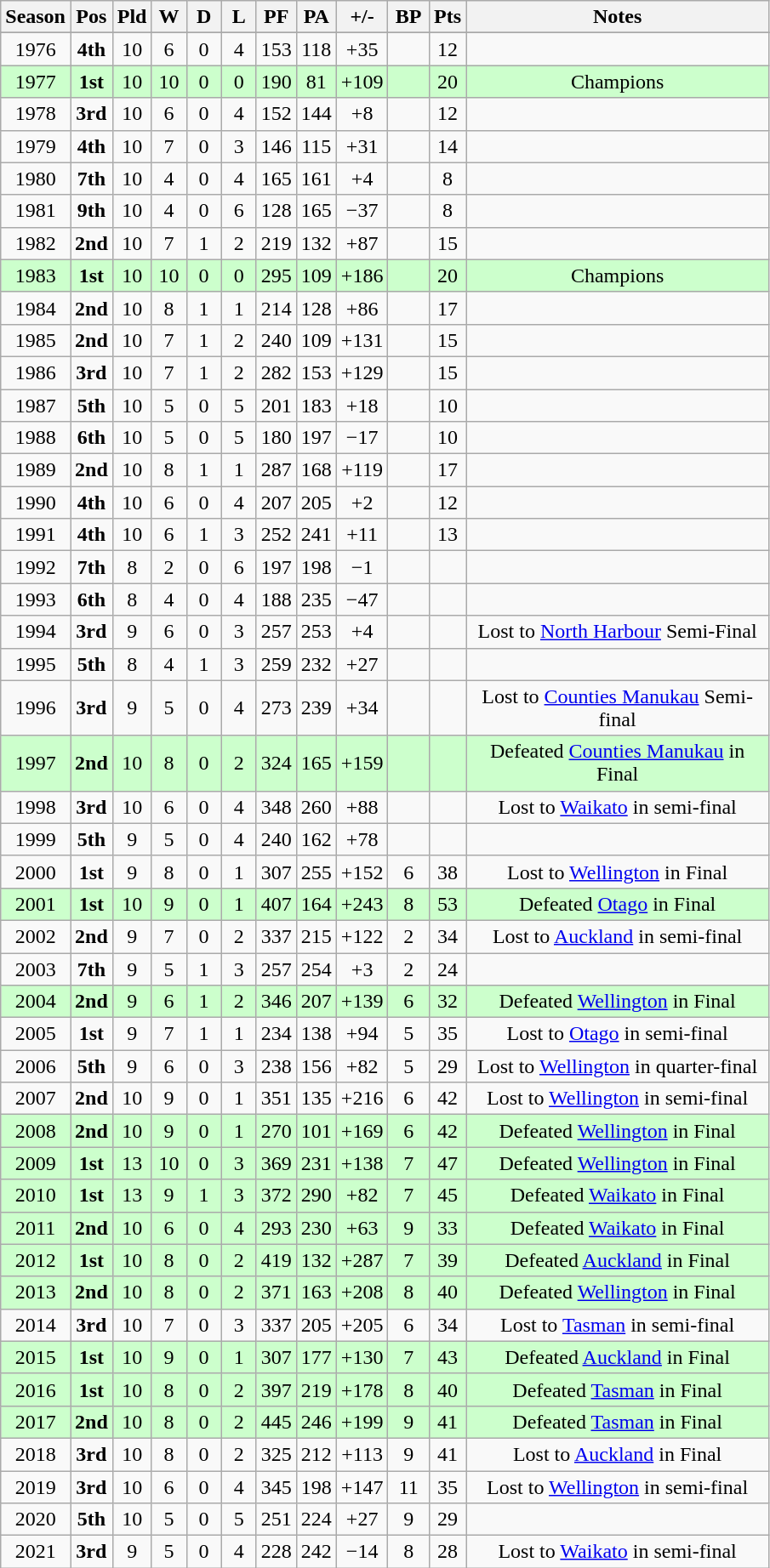<table class="wikitable" style="text-align:center;">
<tr>
<th width=20 abbr="Position">Season</th>
<th width=20>Pos</th>
<th width=20 abbr="Bonus Points 2">Pld</th>
<th width=20 abbr="Played">W</th>
<th width=20 abbr="Won">D</th>
<th width=20 abbr="Drawn">L</th>
<th width=20 abbr="Lost">PF</th>
<th width=20 abbr="Points for">PA</th>
<th width=20 abbr="Points against">+/-</th>
<th width=25 abbr="Points difference">BP</th>
<th width=20 abbr="Bonus Points 1">Pts</th>
<th width=230 abbr="Points">Notes</th>
</tr>
<tr style="background: #ccffcc;">
</tr>
<tr>
<td>1976</td>
<td><strong>4th</strong></td>
<td>10</td>
<td>6</td>
<td>0</td>
<td>4</td>
<td>153</td>
<td>118</td>
<td>+35</td>
<td></td>
<td>12</td>
<td></td>
</tr>
<tr style="background: #ccffcc;">
<td>1977</td>
<td><strong>1st</strong></td>
<td>10</td>
<td>10</td>
<td>0</td>
<td>0</td>
<td>190</td>
<td>81</td>
<td>+109</td>
<td></td>
<td>20</td>
<td>Champions</td>
</tr>
<tr>
<td>1978</td>
<td><strong>3rd</strong></td>
<td>10</td>
<td>6</td>
<td>0</td>
<td>4</td>
<td>152</td>
<td>144</td>
<td>+8</td>
<td></td>
<td>12</td>
<td></td>
</tr>
<tr>
<td>1979</td>
<td><strong>4th</strong></td>
<td>10</td>
<td>7</td>
<td>0</td>
<td>3</td>
<td>146</td>
<td>115</td>
<td>+31</td>
<td></td>
<td>14</td>
<td></td>
</tr>
<tr>
<td>1980</td>
<td><strong>7th</strong></td>
<td>10</td>
<td>4</td>
<td>0</td>
<td>4</td>
<td>165</td>
<td>161</td>
<td>+4</td>
<td></td>
<td>8</td>
<td></td>
</tr>
<tr>
<td>1981</td>
<td><strong>9th</strong></td>
<td>10</td>
<td>4</td>
<td>0</td>
<td>6</td>
<td>128</td>
<td>165</td>
<td>−37</td>
<td></td>
<td>8</td>
<td></td>
</tr>
<tr>
<td>1982</td>
<td><strong>2nd</strong></td>
<td>10</td>
<td>7</td>
<td>1</td>
<td>2</td>
<td>219</td>
<td>132</td>
<td>+87</td>
<td></td>
<td>15</td>
<td></td>
</tr>
<tr style="background: #ccffcc;">
<td>1983</td>
<td><strong>1st</strong></td>
<td>10</td>
<td>10</td>
<td>0</td>
<td>0</td>
<td>295</td>
<td>109</td>
<td>+186</td>
<td></td>
<td>20</td>
<td>Champions</td>
</tr>
<tr>
<td>1984</td>
<td><strong>2nd</strong></td>
<td>10</td>
<td>8</td>
<td>1</td>
<td>1</td>
<td>214</td>
<td>128</td>
<td>+86</td>
<td></td>
<td>17</td>
<td></td>
</tr>
<tr>
<td>1985</td>
<td><strong>2nd</strong></td>
<td>10</td>
<td>7</td>
<td>1</td>
<td>2</td>
<td>240</td>
<td>109</td>
<td>+131</td>
<td></td>
<td>15</td>
<td></td>
</tr>
<tr>
<td>1986</td>
<td><strong>3rd</strong></td>
<td>10</td>
<td>7</td>
<td>1</td>
<td>2</td>
<td>282</td>
<td>153</td>
<td>+129</td>
<td></td>
<td>15</td>
<td></td>
</tr>
<tr>
<td>1987</td>
<td><strong>5th</strong></td>
<td>10</td>
<td>5</td>
<td>0</td>
<td>5</td>
<td>201</td>
<td>183</td>
<td>+18</td>
<td></td>
<td>10</td>
<td></td>
</tr>
<tr>
<td>1988</td>
<td><strong>6th</strong></td>
<td>10</td>
<td>5</td>
<td>0</td>
<td>5</td>
<td>180</td>
<td>197</td>
<td>−17</td>
<td></td>
<td>10</td>
<td></td>
</tr>
<tr>
<td>1989</td>
<td><strong>2nd</strong></td>
<td>10</td>
<td>8</td>
<td>1</td>
<td>1</td>
<td>287</td>
<td>168</td>
<td>+119</td>
<td></td>
<td>17</td>
<td></td>
</tr>
<tr>
<td>1990</td>
<td><strong>4th</strong></td>
<td>10</td>
<td>6</td>
<td>0</td>
<td>4</td>
<td>207</td>
<td>205</td>
<td>+2</td>
<td></td>
<td>12</td>
<td></td>
</tr>
<tr>
<td>1991</td>
<td><strong>4th</strong></td>
<td>10</td>
<td>6</td>
<td>1</td>
<td>3</td>
<td>252</td>
<td>241</td>
<td>+11</td>
<td></td>
<td>13</td>
<td></td>
</tr>
<tr>
<td>1992</td>
<td><strong>7th</strong></td>
<td>8</td>
<td>2</td>
<td>0</td>
<td>6</td>
<td>197</td>
<td>198</td>
<td>−1</td>
<td></td>
<td></td>
<td></td>
</tr>
<tr>
<td>1993</td>
<td><strong>6th</strong></td>
<td>8</td>
<td>4</td>
<td>0</td>
<td>4</td>
<td>188</td>
<td>235</td>
<td>−47</td>
<td></td>
<td></td>
<td></td>
</tr>
<tr>
<td>1994</td>
<td><strong>3rd</strong></td>
<td>9</td>
<td>6</td>
<td>0</td>
<td>3</td>
<td>257</td>
<td>253</td>
<td>+4</td>
<td></td>
<td></td>
<td>Lost to <a href='#'>North Harbour</a> Semi-Final</td>
</tr>
<tr>
<td>1995</td>
<td><strong>5th</strong></td>
<td>8</td>
<td>4</td>
<td>1</td>
<td>3</td>
<td>259</td>
<td>232</td>
<td>+27</td>
<td></td>
<td></td>
<td></td>
</tr>
<tr>
<td>1996</td>
<td><strong>3rd</strong></td>
<td>9</td>
<td>5</td>
<td>0</td>
<td>4</td>
<td>273</td>
<td>239</td>
<td>+34</td>
<td></td>
<td></td>
<td>Lost to <a href='#'>Counties Manukau</a> Semi-final</td>
</tr>
<tr style="background: #ccffcc;">
<td>1997</td>
<td><strong>2nd</strong></td>
<td>10</td>
<td>8</td>
<td>0</td>
<td>2</td>
<td>324</td>
<td>165</td>
<td>+159</td>
<td></td>
<td></td>
<td>Defeated <a href='#'>Counties Manukau</a> in Final</td>
</tr>
<tr>
<td>1998</td>
<td><strong>3rd</strong></td>
<td>10</td>
<td>6</td>
<td>0</td>
<td>4</td>
<td>348</td>
<td>260</td>
<td>+88</td>
<td></td>
<td></td>
<td>Lost to <a href='#'>Waikato</a> in semi-final</td>
</tr>
<tr>
<td>1999</td>
<td><strong>5th</strong></td>
<td>9</td>
<td>5</td>
<td>0</td>
<td>4</td>
<td>240</td>
<td>162</td>
<td>+78</td>
<td></td>
<td></td>
<td></td>
</tr>
<tr>
<td>2000</td>
<td><strong>1st</strong></td>
<td>9</td>
<td>8</td>
<td>0</td>
<td>1</td>
<td>307</td>
<td>255</td>
<td>+152</td>
<td>6</td>
<td>38</td>
<td>Lost to <a href='#'>Wellington</a> in Final</td>
</tr>
<tr style="background: #ccffcc;">
<td>2001</td>
<td><strong>1st</strong></td>
<td>10</td>
<td>9</td>
<td>0</td>
<td>1</td>
<td>407</td>
<td>164</td>
<td>+243</td>
<td>8</td>
<td>53</td>
<td>Defeated <a href='#'>Otago</a> in Final</td>
</tr>
<tr>
<td>2002</td>
<td><strong>2nd</strong></td>
<td>9</td>
<td>7</td>
<td>0</td>
<td>2</td>
<td>337</td>
<td>215</td>
<td>+122</td>
<td>2</td>
<td>34</td>
<td>Lost to <a href='#'>Auckland</a> in semi-final</td>
</tr>
<tr>
<td>2003</td>
<td><strong>7th</strong></td>
<td>9</td>
<td>5</td>
<td>1</td>
<td>3</td>
<td>257</td>
<td>254</td>
<td>+3</td>
<td>2</td>
<td>24</td>
<td></td>
</tr>
<tr style="background: #ccffcc;">
<td>2004</td>
<td><strong>2nd</strong></td>
<td>9</td>
<td>6</td>
<td>1</td>
<td>2</td>
<td>346</td>
<td>207</td>
<td>+139</td>
<td>6</td>
<td>32</td>
<td>Defeated <a href='#'>Wellington</a> in Final</td>
</tr>
<tr>
<td>2005</td>
<td><strong>1st</strong></td>
<td>9</td>
<td>7</td>
<td>1</td>
<td>1</td>
<td>234</td>
<td>138</td>
<td>+94</td>
<td>5</td>
<td>35</td>
<td>Lost to <a href='#'>Otago</a> in semi-final</td>
</tr>
<tr>
<td>2006</td>
<td><strong>5th</strong></td>
<td>9</td>
<td>6</td>
<td>0</td>
<td>3</td>
<td>238</td>
<td>156</td>
<td>+82</td>
<td>5</td>
<td>29</td>
<td>Lost to <a href='#'>Wellington</a> in quarter-final</td>
</tr>
<tr>
<td>2007</td>
<td><strong>2nd</strong></td>
<td>10</td>
<td>9</td>
<td>0</td>
<td>1</td>
<td>351</td>
<td>135</td>
<td>+216</td>
<td>6</td>
<td>42</td>
<td>Lost to <a href='#'>Wellington</a> in semi-final</td>
</tr>
<tr style="background: #ccffcc;">
<td>2008</td>
<td><strong>2nd</strong></td>
<td>10</td>
<td>9</td>
<td>0</td>
<td>1</td>
<td>270</td>
<td>101</td>
<td>+169</td>
<td>6</td>
<td>42</td>
<td>Defeated <a href='#'>Wellington</a> in Final</td>
</tr>
<tr style="background: #ccffcc;">
<td>2009</td>
<td><strong>1st</strong></td>
<td>13</td>
<td>10</td>
<td>0</td>
<td>3</td>
<td>369</td>
<td>231</td>
<td>+138</td>
<td>7</td>
<td>47</td>
<td>Defeated <a href='#'>Wellington</a> in Final</td>
</tr>
<tr style="background: #ccffcc;">
<td>2010</td>
<td><strong>1st</strong></td>
<td>13</td>
<td>9</td>
<td>1</td>
<td>3</td>
<td>372</td>
<td>290</td>
<td>+82</td>
<td>7</td>
<td>45</td>
<td>Defeated <a href='#'>Waikato</a> in Final</td>
</tr>
<tr style="background: #ccffcc;">
<td>2011</td>
<td><strong>2nd</strong></td>
<td>10</td>
<td>6</td>
<td>0</td>
<td>4</td>
<td>293</td>
<td>230</td>
<td>+63</td>
<td>9</td>
<td>33</td>
<td>Defeated <a href='#'>Waikato</a> in Final</td>
</tr>
<tr style="background: #ccffcc;">
<td>2012</td>
<td><strong>1st</strong></td>
<td>10</td>
<td>8</td>
<td>0</td>
<td>2</td>
<td>419</td>
<td>132</td>
<td>+287</td>
<td>7</td>
<td>39</td>
<td>Defeated <a href='#'>Auckland</a> in Final</td>
</tr>
<tr style="background: #ccffcc;">
<td>2013</td>
<td><strong>2nd</strong></td>
<td>10</td>
<td>8</td>
<td>0</td>
<td>2</td>
<td>371</td>
<td>163</td>
<td>+208</td>
<td>8</td>
<td>40</td>
<td>Defeated <a href='#'>Wellington</a> in Final</td>
</tr>
<tr>
<td>2014</td>
<td><strong>3rd</strong></td>
<td>10</td>
<td>7</td>
<td>0</td>
<td>3</td>
<td>337</td>
<td>205</td>
<td>+205</td>
<td>6</td>
<td>34</td>
<td>Lost to <a href='#'>Tasman</a> in semi-final</td>
</tr>
<tr style="background: #ccffcc;">
<td>2015</td>
<td><strong>1st</strong></td>
<td>10</td>
<td>9</td>
<td>0</td>
<td>1</td>
<td>307</td>
<td>177</td>
<td>+130</td>
<td>7</td>
<td>43</td>
<td>Defeated <a href='#'>Auckland</a> in Final</td>
</tr>
<tr style="background: #ccffcc;">
<td>2016</td>
<td><strong>1st</strong></td>
<td>10</td>
<td>8</td>
<td>0</td>
<td>2</td>
<td>397</td>
<td>219</td>
<td>+178</td>
<td>8</td>
<td>40</td>
<td>Defeated <a href='#'>Tasman</a> in Final</td>
</tr>
<tr style="background: #ccffcc;">
<td>2017</td>
<td><strong>2nd</strong></td>
<td>10</td>
<td>8</td>
<td>0</td>
<td>2</td>
<td>445</td>
<td>246</td>
<td>+199</td>
<td>9</td>
<td>41</td>
<td>Defeated <a href='#'>Tasman</a> in Final</td>
</tr>
<tr>
<td>2018</td>
<td><strong>3rd</strong></td>
<td>10</td>
<td>8</td>
<td>0</td>
<td>2</td>
<td>325</td>
<td>212</td>
<td>+113</td>
<td>9</td>
<td>41</td>
<td>Lost to <a href='#'>Auckland</a> in Final</td>
</tr>
<tr>
<td>2019</td>
<td><strong>3rd</strong></td>
<td>10</td>
<td>6</td>
<td>0</td>
<td>4</td>
<td>345</td>
<td>198</td>
<td>+147</td>
<td>11</td>
<td>35</td>
<td>Lost to <a href='#'>Wellington</a> in semi-final</td>
</tr>
<tr>
<td>2020</td>
<td><strong>5th</strong></td>
<td>10</td>
<td>5</td>
<td>0</td>
<td>5</td>
<td>251</td>
<td>224</td>
<td>+27</td>
<td>9</td>
<td>29</td>
<td></td>
</tr>
<tr>
<td>2021</td>
<td><strong>3rd</strong></td>
<td>9</td>
<td>5</td>
<td>0</td>
<td>4</td>
<td>228</td>
<td>242</td>
<td>−14</td>
<td>8</td>
<td>28</td>
<td>Lost to <a href='#'>Waikato</a> in semi-final</td>
</tr>
</table>
